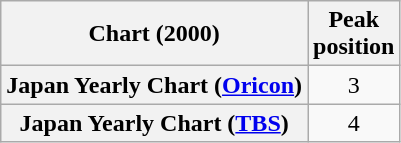<table class="wikitable plainrowheaders">
<tr>
<th>Chart (2000)</th>
<th>Peak<br>position</th>
</tr>
<tr>
<th scope="row">Japan Yearly Chart (<a href='#'>Oricon</a>)</th>
<td style="text-align:center;">3</td>
</tr>
<tr>
<th scope="row">Japan Yearly Chart (<a href='#'>TBS</a>)</th>
<td style="text-align:center;">4</td>
</tr>
</table>
